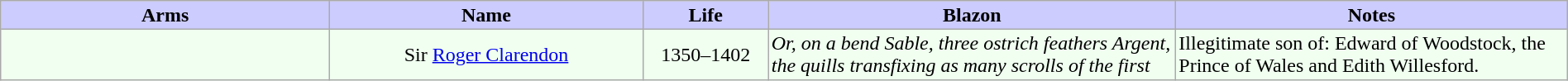<table width="100%" border="1" cellpadding="2" cellspacing="0" style="margin: 0.5em 0.3em 0.5em 0; background: #f9f9f9; border: 1px #aaa solid; border-collapse: collapse;">
<tr>
<th width="21%" bgcolor = "#ccccff">Arms</th>
<th width="20%" bgcolor = "#ccccff">Name</th>
<th width="8%" bgcolor = "#ccccff">Life</th>
<th width="26%" bgcolor = "#ccccff">Blazon</th>
<th width="26%" bgcolor = "#ccccff">Notes</th>
</tr>
<tr bgcolor=#f0fff0>
<td align="center"></td>
<td align="center">Sir <a href='#'>Roger Clarendon</a></td>
<td align="center">1350–1402</td>
<td><em>Or, on a bend Sable, three ostrich feathers Argent, the quills transfixing as many scrolls of the first</em></td>
<td>Illegitimate son of: Edward of Woodstock, the Prince of Wales and Edith Willesford.</td>
</tr>
</table>
